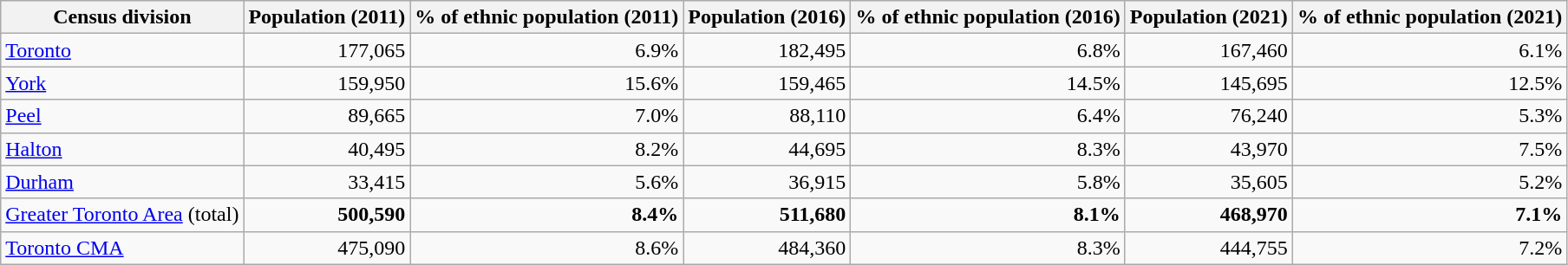<table class="wikitable sortable">
<tr>
<th>Census division</th>
<th>Population (2011)</th>
<th>% of ethnic population (2011)</th>
<th>Population (2016)</th>
<th>% of ethnic population (2016)</th>
<th>Population (2021)</th>
<th>% of ethnic population (2021)</th>
</tr>
<tr>
<td><a href='#'>Toronto</a></td>
<td align="right">177,065</td>
<td align="right">6.9%</td>
<td align="right">182,495</td>
<td align="right">6.8%</td>
<td align="right">167,460</td>
<td align="right">6.1%</td>
</tr>
<tr>
<td><a href='#'>York</a></td>
<td align="right">159,950</td>
<td align="right">15.6%</td>
<td align="right">159,465</td>
<td align="right">14.5%</td>
<td align="right">145,695</td>
<td align="right">12.5%</td>
</tr>
<tr>
<td><a href='#'>Peel</a></td>
<td align="right">89,665</td>
<td align="right">7.0%</td>
<td align="right">88,110</td>
<td align="right">6.4%</td>
<td align="right">76,240</td>
<td align="right">5.3%</td>
</tr>
<tr>
<td><a href='#'>Halton</a></td>
<td align="right">40,495</td>
<td align="right">8.2%</td>
<td align="right">44,695</td>
<td align="right">8.3%</td>
<td align="right">43,970</td>
<td align="right">7.5%</td>
</tr>
<tr>
<td><a href='#'>Durham</a></td>
<td align="right">33,415</td>
<td align="right">5.6%</td>
<td align="right">36,915</td>
<td align="right">5.8%</td>
<td align="right">35,605</td>
<td align="right">5.2%</td>
</tr>
<tr>
<td><a href='#'>Greater Toronto Area</a> (total)</td>
<td align="right"><strong>500,590</strong></td>
<td align="right"><strong>8.4%</strong></td>
<td align="right"><strong>511,680</strong></td>
<td align="right"><strong>8.1%</strong></td>
<td align="right"><strong>468,970</strong></td>
<td align="right"><strong>7.1%</strong></td>
</tr>
<tr>
<td><a href='#'>Toronto CMA</a></td>
<td align="right">475,090</td>
<td align="right">8.6%</td>
<td align="right">484,360</td>
<td align="right">8.3%</td>
<td align="right">444,755</td>
<td align="right">7.2%</td>
</tr>
</table>
